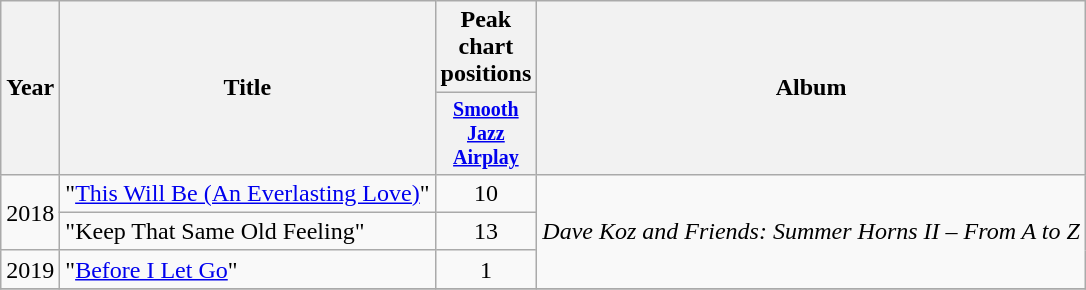<table class="wikitable" style="text-align:center";>
<tr>
<th rowspan="2">Year</th>
<th rowspan="2">Title</th>
<th colspan="1">Peak chart positions</th>
<th rowspan="2">Album</th>
</tr>
<tr style="font-size:smaller;">
<th style="width:50px;"><a href='#'>Smooth Jazz<br>Airplay</a><br></th>
</tr>
<tr>
<td rowspan="2">2018</td>
<td align="left">"<a href='#'>This Will Be (An Everlasting Love)</a>" <br></td>
<td>10</td>
<td rowspan="3"><em>Dave Koz and Friends: Summer Horns II – From A to Z</em></td>
</tr>
<tr>
<td align="left">"Keep That Same Old Feeling" <br></td>
<td>13</td>
</tr>
<tr>
<td>2019</td>
<td align="left">"<a href='#'>Before I Let Go</a>" <br></td>
<td>1</td>
</tr>
<tr>
</tr>
</table>
